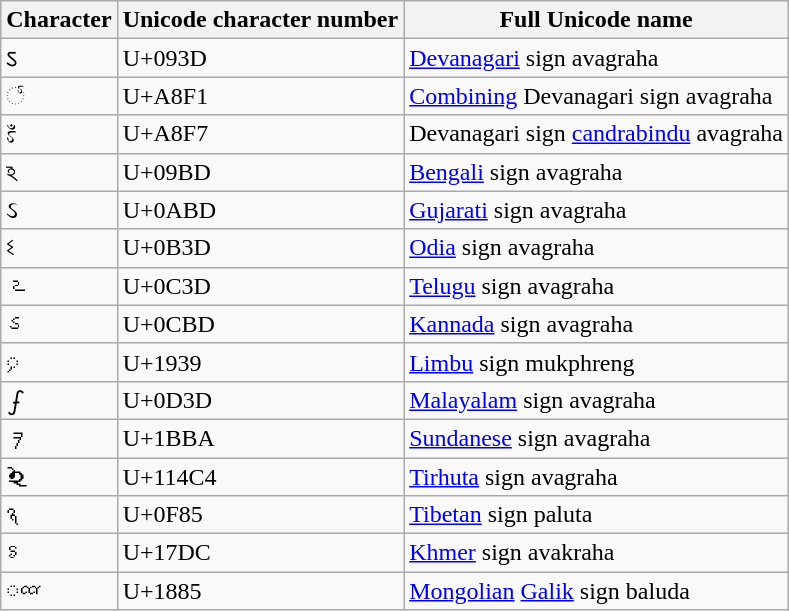<table border="1"  class="wikitable">
<tr>
<th>Character</th>
<th>Unicode character number</th>
<th>Full Unicode name</th>
</tr>
<tr>
<td>ऽ</td>
<td>U+093D</td>
<td><a href='#'>Devanagari</a> sign avagraha</td>
</tr>
<tr>
<td>꣱</td>
<td>U+A8F1</td>
<td><a href='#'>Combining</a> Devanagari sign avagraha</td>
</tr>
<tr>
<td>ꣷ</td>
<td>U+A8F7</td>
<td>Devanagari sign <a href='#'>candrabindu</a> avagraha</td>
</tr>
<tr>
<td>ঽ</td>
<td>U+09BD</td>
<td><a href='#'>Bengali</a> sign avagraha</td>
</tr>
<tr>
<td>ઽ</td>
<td>U+0ABD</td>
<td><a href='#'>Gujarati</a> sign avagraha</td>
</tr>
<tr>
<td>ଽ</td>
<td>U+0B3D</td>
<td><a href='#'>Odia</a> sign avagraha</td>
</tr>
<tr>
<td>ఽ</td>
<td>U+0C3D</td>
<td><a href='#'>Telugu</a> sign avagraha</td>
</tr>
<tr>
<td>ಽ</td>
<td>U+0CBD</td>
<td><a href='#'>Kannada</a> sign avagraha</td>
</tr>
<tr>
<td>᤹</td>
<td>U+1939</td>
<td><a href='#'>Limbu</a> sign mukphreng</td>
</tr>
<tr>
<td>ഽ</td>
<td>U+0D3D</td>
<td><a href='#'>Malayalam</a> sign avagraha</td>
</tr>
<tr>
<td>ᮺ</td>
<td>U+1BBA</td>
<td><a href='#'>Sundanese</a> sign avagraha</td>
</tr>
<tr>
<td>𑓄</td>
<td>U+114C4</td>
<td><a href='#'>Tirhuta</a> sign avagraha</td>
</tr>
<tr>
<td>྅</td>
<td>U+0F85</td>
<td><a href='#'>Tibetan</a> sign paluta</td>
</tr>
<tr>
<td>ៜ ‍‍</td>
<td>U+17DC</td>
<td><a href='#'>Khmer</a> sign avakraha</td>
</tr>
<tr>
<td>ᢅ</td>
<td>U+1885</td>
<td><a href='#'>Mongolian</a> <a href='#'>Galik</a> sign baluda</td>
</tr>
</table>
